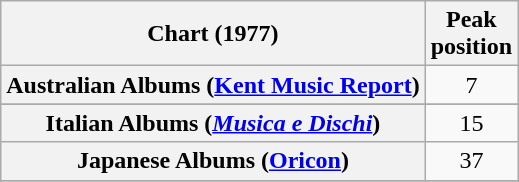<table class="wikitable sortable plainrowheaders" style="text-align:center">
<tr>
<th scope="col">Chart (1977)</th>
<th scope="col">Peak<br>position</th>
</tr>
<tr>
<th scope="row">Australian Albums (<a href='#'>Kent Music Report</a>)</th>
<td>7</td>
</tr>
<tr>
</tr>
<tr>
</tr>
<tr>
</tr>
<tr>
</tr>
<tr>
<th scope="row">Italian Albums (<em><a href='#'>Musica e Dischi</a></em>)</th>
<td align="center">15</td>
</tr>
<tr>
<th scope="row">Japanese Albums (<a href='#'>Oricon</a>)</th>
<td align="center">37</td>
</tr>
<tr>
</tr>
<tr>
</tr>
<tr>
</tr>
</table>
